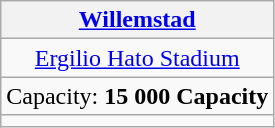<table class="wikitable" style="text-align:center">
<tr>
<th><a href='#'>Willemstad</a></th>
</tr>
<tr>
<td><a href='#'>Ergilio Hato Stadium</a></td>
</tr>
<tr>
<td>Capacity: <strong>15 000 Capacity</strong></td>
</tr>
<tr>
<td></td>
</tr>
</table>
